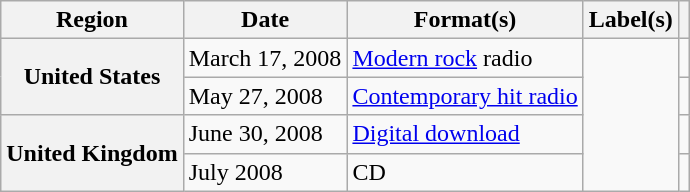<table class="wikitable plainrowheaders">
<tr>
<th scope="col">Region</th>
<th scope="col">Date</th>
<th scope="col">Format(s)</th>
<th scope="col">Label(s)</th>
<th scope="col"></th>
</tr>
<tr>
<th scope="row" rowspan="2">United States</th>
<td>March 17, 2008</td>
<td><a href='#'>Modern rock</a> radio</td>
<td rowspan="4"></td>
<td></td>
</tr>
<tr>
<td>May 27, 2008</td>
<td><a href='#'>Contemporary hit radio</a></td>
<td></td>
</tr>
<tr>
<th scope="row" rowspan="2">United Kingdom</th>
<td>June 30, 2008</td>
<td><a href='#'>Digital download</a></td>
<td></td>
</tr>
<tr>
<td>July 2008</td>
<td>CD</td>
<td></td>
</tr>
</table>
